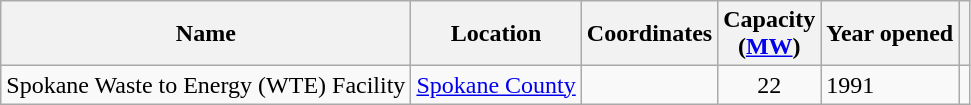<table class="wikitable sortable">
<tr>
<th>Name</th>
<th>Location</th>
<th width="12em">Coordinates</th>
<th>Capacity<br>(<a href='#'>MW</a>)</th>
<th>Year opened</th>
<th></th>
</tr>
<tr>
<td>Spokane Waste to Energy (WTE) Facility</td>
<td><a href='#'>Spokane County</a></td>
<td></td>
<td align=center>22</td>
<td>1991</td>
<td></td>
</tr>
</table>
